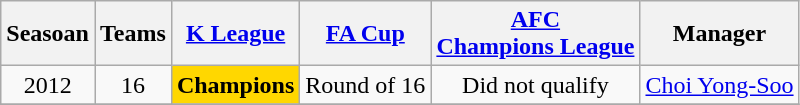<table class="wikitable" style="text-align:center">
<tr>
<th>Seasoan</th>
<th>Teams</th>
<th><a href='#'>K League</a></th>
<th><a href='#'>FA Cup</a></th>
<th><a href='#'>AFC<br>Champions League</a></th>
<th>Manager</th>
</tr>
<tr>
<td>2012</td>
<td>16</td>
<td bgcolor=gold><strong>Champions</strong></td>
<td>Round of 16</td>
<td>Did not qualify</td>
<td align=left> <a href='#'>Choi Yong-Soo</a></td>
</tr>
<tr>
</tr>
</table>
